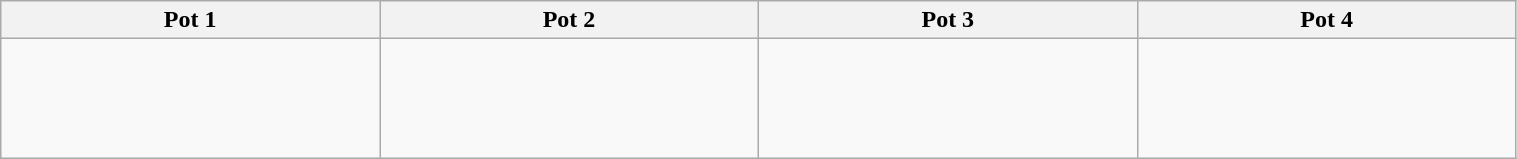<table class="wikitable" style="width:80%;">
<tr>
<th width=25%>Pot 1</th>
<th width=25%>Pot 2</th>
<th width=25%>Pot 3</th>
<th width=25%>Pot 4</th>
</tr>
<tr>
<td><br> <br>
<br>
<br>
</td>
<td><br><br>
<br>
<br>
</td>
<td><br><br>
<br>
<br>
</td>
<td><br><br>
<br>
<br>
</td>
</tr>
</table>
